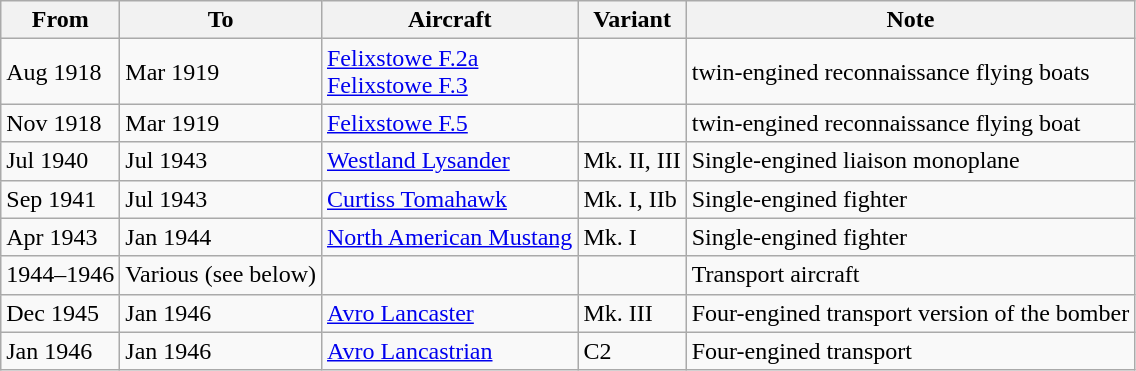<table class="wikitable">
<tr>
<th>From</th>
<th>To</th>
<th>Aircraft</th>
<th>Variant</th>
<th>Note</th>
</tr>
<tr>
<td>Aug 1918</td>
<td>Mar 1919</td>
<td><a href='#'>Felixstowe F.2a</a><br><a href='#'>Felixstowe F.3</a></td>
<td></td>
<td>twin-engined reconnaissance flying boats</td>
</tr>
<tr>
<td>Nov 1918</td>
<td>Mar 1919</td>
<td><a href='#'>Felixstowe F.5</a></td>
<td></td>
<td>twin-engined reconnaissance flying boat</td>
</tr>
<tr>
<td>Jul 1940</td>
<td>Jul 1943</td>
<td><a href='#'>Westland Lysander</a></td>
<td>Mk. II, III</td>
<td>Single-engined liaison monoplane</td>
</tr>
<tr>
<td>Sep 1941</td>
<td>Jul 1943</td>
<td><a href='#'>Curtiss Tomahawk</a></td>
<td>Mk. I, IIb</td>
<td>Single-engined fighter</td>
</tr>
<tr>
<td>Apr 1943</td>
<td>Jan 1944</td>
<td><a href='#'>North American Mustang</a></td>
<td>Mk. I</td>
<td>Single-engined fighter</td>
</tr>
<tr>
<td>1944–1946</td>
<td>Various (see below)</td>
<td></td>
<td></td>
<td>Transport aircraft</td>
</tr>
<tr>
<td>Dec 1945</td>
<td>Jan 1946</td>
<td><a href='#'>Avro Lancaster</a></td>
<td>Mk. III</td>
<td>Four-engined transport version of the bomber</td>
</tr>
<tr>
<td>Jan 1946</td>
<td>Jan 1946</td>
<td><a href='#'>Avro Lancastrian</a></td>
<td>C2</td>
<td>Four-engined transport</td>
</tr>
</table>
